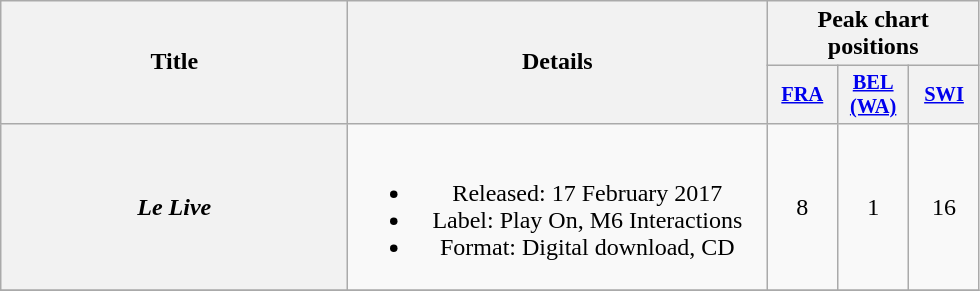<table class="wikitable plainrowheaders" style="text-align:center;">
<tr>
<th scope="col" rowspan="2" style="width:14em;">Title</th>
<th scope="col" rowspan="2" style="width:17em;">Details</th>
<th scope="col" colspan="4">Peak chart positions</th>
</tr>
<tr>
<th scope="col" style="width:3em;font-size:85%;"><a href='#'>FRA</a><br></th>
<th scope="col" style="width:3em;font-size:85%;"><a href='#'>BEL<br>(WA)</a><br></th>
<th scope="col" style="width:3em;font-size:85%;"><a href='#'>SWI</a><br></th>
</tr>
<tr>
<th scope="row"><em>Le Live</em></th>
<td><br><ul><li>Released: 17 February 2017</li><li>Label: Play On, M6 Interactions</li><li>Format: Digital download, CD</li></ul></td>
<td>8</td>
<td>1</td>
<td>16</td>
</tr>
<tr>
</tr>
</table>
